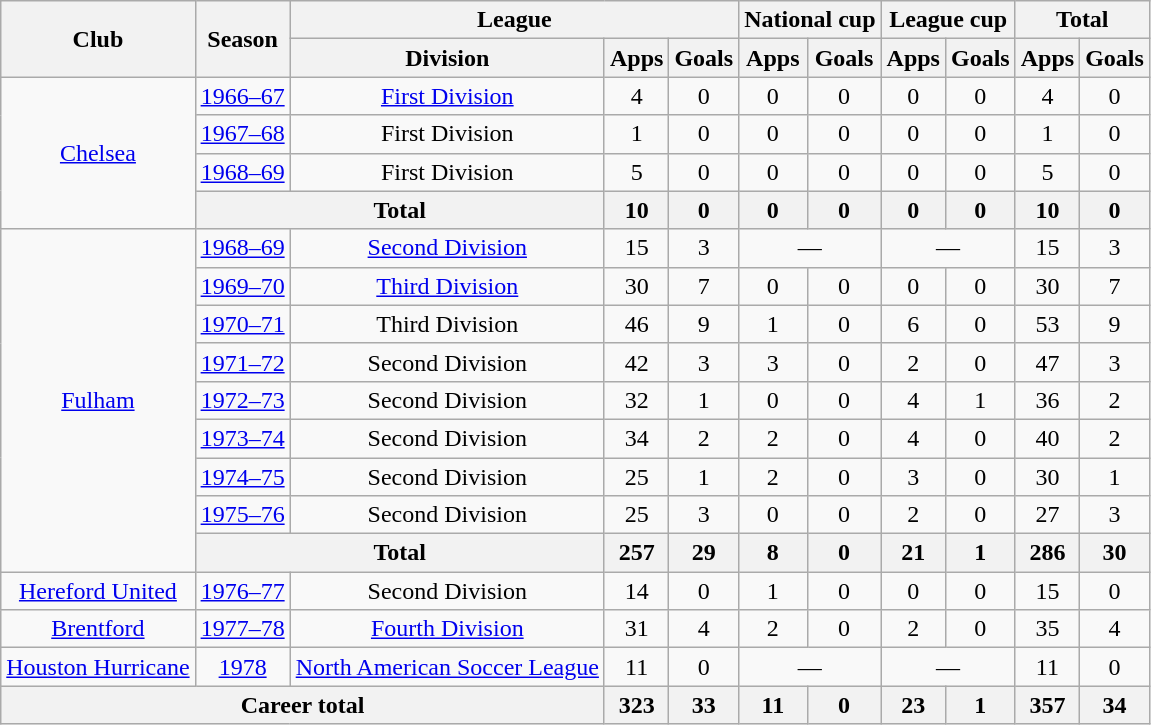<table class="wikitable" style="text-align: center;">
<tr>
<th rowspan="2">Club</th>
<th rowspan="2">Season</th>
<th colspan="3">League</th>
<th colspan="2">National cup</th>
<th colspan="2">League cup</th>
<th colspan="2">Total</th>
</tr>
<tr>
<th>Division</th>
<th>Apps</th>
<th>Goals</th>
<th>Apps</th>
<th>Goals</th>
<th>Apps</th>
<th>Goals</th>
<th>Apps</th>
<th>Goals</th>
</tr>
<tr>
<td rowspan="4"><a href='#'>Chelsea</a></td>
<td><a href='#'>1966–67</a></td>
<td><a href='#'>First Division</a></td>
<td>4</td>
<td>0</td>
<td>0</td>
<td>0</td>
<td>0</td>
<td>0</td>
<td>4</td>
<td>0</td>
</tr>
<tr>
<td><a href='#'>1967–68</a></td>
<td>First Division</td>
<td>1</td>
<td>0</td>
<td>0</td>
<td>0</td>
<td>0</td>
<td>0</td>
<td>1</td>
<td>0</td>
</tr>
<tr>
<td><a href='#'>1968–69</a></td>
<td>First Division</td>
<td>5</td>
<td>0</td>
<td>0</td>
<td>0</td>
<td>0</td>
<td>0</td>
<td>5</td>
<td>0</td>
</tr>
<tr>
<th colspan="2">Total</th>
<th>10</th>
<th>0</th>
<th>0</th>
<th>0</th>
<th>0</th>
<th>0</th>
<th>10</th>
<th>0</th>
</tr>
<tr>
<td rowspan="9"><a href='#'>Fulham</a></td>
<td><a href='#'>1968–69</a></td>
<td><a href='#'>Second Division</a></td>
<td>15</td>
<td>3</td>
<td colspan="2">—</td>
<td colspan="2">—</td>
<td>15</td>
<td>3</td>
</tr>
<tr>
<td><a href='#'>1969–70</a></td>
<td><a href='#'>Third Division</a></td>
<td>30</td>
<td>7</td>
<td>0</td>
<td>0</td>
<td>0</td>
<td>0</td>
<td>30</td>
<td>7</td>
</tr>
<tr>
<td><a href='#'>1970–71</a></td>
<td>Third Division</td>
<td>46</td>
<td>9</td>
<td>1</td>
<td>0</td>
<td>6</td>
<td>0</td>
<td>53</td>
<td>9</td>
</tr>
<tr>
<td><a href='#'>1971–72</a></td>
<td>Second Division</td>
<td>42</td>
<td>3</td>
<td>3</td>
<td>0</td>
<td>2</td>
<td>0</td>
<td>47</td>
<td>3</td>
</tr>
<tr>
<td><a href='#'>1972–73</a></td>
<td>Second Division</td>
<td>32</td>
<td>1</td>
<td>0</td>
<td>0</td>
<td>4</td>
<td>1</td>
<td>36</td>
<td>2</td>
</tr>
<tr>
<td><a href='#'>1973–74</a></td>
<td>Second Division</td>
<td>34</td>
<td>2</td>
<td>2</td>
<td>0</td>
<td>4</td>
<td>0</td>
<td>40</td>
<td>2</td>
</tr>
<tr>
<td><a href='#'>1974–75</a></td>
<td>Second Division</td>
<td>25</td>
<td>1</td>
<td>2</td>
<td>0</td>
<td>3</td>
<td>0</td>
<td>30</td>
<td>1</td>
</tr>
<tr>
<td><a href='#'>1975–76</a></td>
<td>Second Division</td>
<td>25</td>
<td>3</td>
<td>0</td>
<td>0</td>
<td>2</td>
<td>0</td>
<td>27</td>
<td>3</td>
</tr>
<tr>
<th colspan="2">Total</th>
<th>257</th>
<th>29</th>
<th>8</th>
<th>0</th>
<th>21</th>
<th>1</th>
<th>286</th>
<th>30</th>
</tr>
<tr>
<td><a href='#'>Hereford United</a></td>
<td><a href='#'>1976–77</a></td>
<td>Second Division</td>
<td>14</td>
<td>0</td>
<td>1</td>
<td>0</td>
<td>0</td>
<td>0</td>
<td>15</td>
<td>0</td>
</tr>
<tr>
<td><a href='#'>Brentford</a></td>
<td><a href='#'>1977–78</a></td>
<td><a href='#'>Fourth Division</a></td>
<td>31</td>
<td>4</td>
<td>2</td>
<td>0</td>
<td>2</td>
<td>0</td>
<td>35</td>
<td>4</td>
</tr>
<tr>
<td><a href='#'>Houston Hurricane</a></td>
<td><a href='#'>1978</a></td>
<td><a href='#'>North American Soccer League</a></td>
<td>11</td>
<td>0</td>
<td colspan="2">—</td>
<td colspan="2">—</td>
<td>11</td>
<td>0</td>
</tr>
<tr>
<th colspan="3">Career total</th>
<th>323</th>
<th>33</th>
<th>11</th>
<th>0</th>
<th>23</th>
<th>1</th>
<th>357</th>
<th>34</th>
</tr>
</table>
